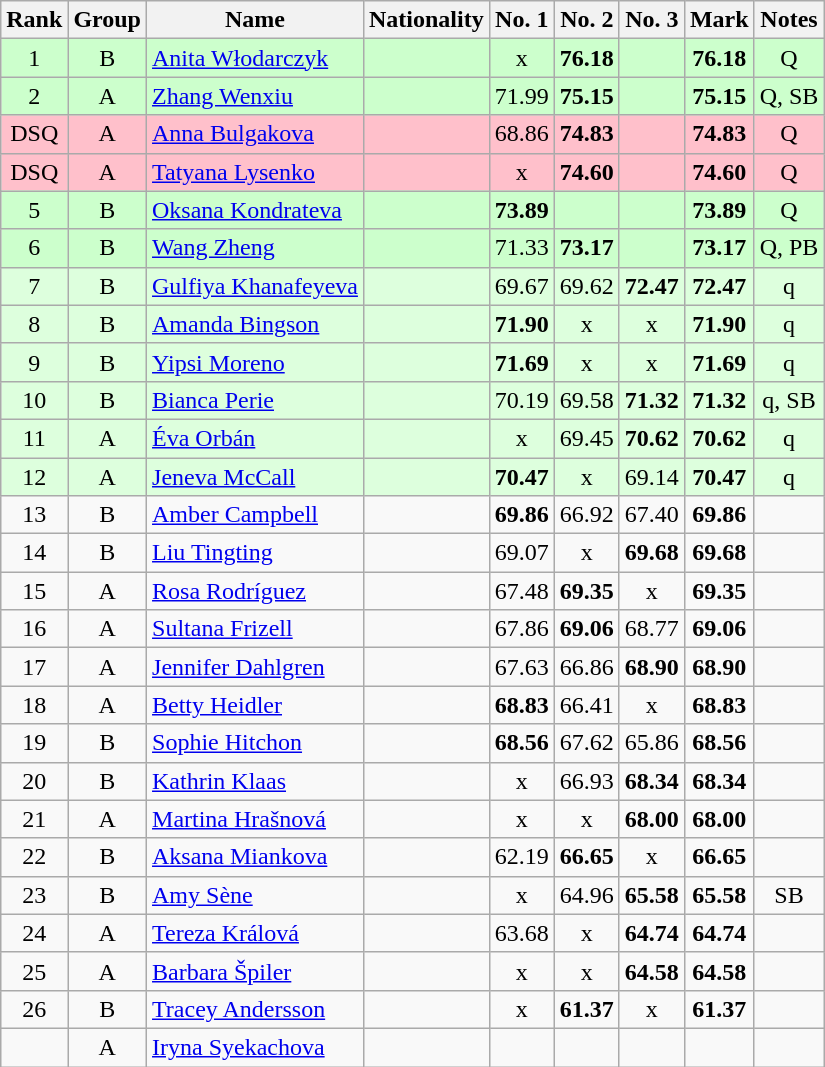<table class="wikitable sortable" style="text-align:center">
<tr>
<th>Rank</th>
<th>Group</th>
<th>Name</th>
<th>Nationality</th>
<th>No. 1</th>
<th>No. 2</th>
<th>No. 3</th>
<th>Mark</th>
<th>Notes</th>
</tr>
<tr bgcolor=ccffcc>
<td>1</td>
<td>B</td>
<td align=left><a href='#'>Anita Włodarczyk</a></td>
<td align=left></td>
<td>x</td>
<td><strong>76.18</strong></td>
<td></td>
<td><strong>76.18</strong></td>
<td>Q</td>
</tr>
<tr bgcolor=ccffcc>
<td>2</td>
<td>A</td>
<td align=left><a href='#'>Zhang Wenxiu</a></td>
<td align=left></td>
<td>71.99</td>
<td><strong>75.15</strong></td>
<td></td>
<td><strong>75.15</strong></td>
<td>Q, SB</td>
</tr>
<tr bgcolor=pink>
<td>DSQ</td>
<td>A</td>
<td align=left><a href='#'>Anna Bulgakova</a></td>
<td align=left></td>
<td>68.86</td>
<td><strong>74.83</strong></td>
<td></td>
<td><strong>74.83</strong></td>
<td>Q</td>
</tr>
<tr bgcolor=pink>
<td>DSQ</td>
<td>A</td>
<td align=left><a href='#'>Tatyana Lysenko</a></td>
<td align=left></td>
<td>x</td>
<td><strong>74.60</strong></td>
<td></td>
<td><strong>74.60</strong></td>
<td>Q</td>
</tr>
<tr bgcolor=ccffcc>
<td>5</td>
<td>B</td>
<td align=left><a href='#'>Oksana Kondrateva</a></td>
<td align=left></td>
<td><strong>73.89</strong></td>
<td></td>
<td></td>
<td><strong>73.89</strong></td>
<td>Q</td>
</tr>
<tr bgcolor=ccffcc>
<td>6</td>
<td>B</td>
<td align=left><a href='#'>Wang Zheng</a></td>
<td align=left></td>
<td>71.33</td>
<td><strong>73.17</strong></td>
<td></td>
<td><strong>73.17</strong></td>
<td>Q, PB</td>
</tr>
<tr bgcolor=ddffdd>
<td>7</td>
<td>B</td>
<td align=left><a href='#'>Gulfiya Khanafeyeva</a></td>
<td align=left></td>
<td>69.67</td>
<td>69.62</td>
<td><strong>72.47</strong></td>
<td><strong>72.47</strong></td>
<td>q</td>
</tr>
<tr bgcolor=ddffdd>
<td>8</td>
<td>B</td>
<td align=left><a href='#'>Amanda Bingson</a></td>
<td align=left></td>
<td><strong>71.90</strong></td>
<td>x</td>
<td>x</td>
<td><strong>71.90</strong></td>
<td>q</td>
</tr>
<tr bgcolor=ddffdd>
<td>9</td>
<td>B</td>
<td align=left><a href='#'>Yipsi Moreno</a></td>
<td align=left></td>
<td><strong>71.69</strong></td>
<td>x</td>
<td>x</td>
<td><strong>71.69</strong></td>
<td>q</td>
</tr>
<tr bgcolor=ddffdd>
<td>10</td>
<td>B</td>
<td align=left><a href='#'>Bianca Perie</a></td>
<td align=left></td>
<td>70.19</td>
<td>69.58</td>
<td><strong>71.32</strong></td>
<td><strong>71.32</strong></td>
<td>q, SB</td>
</tr>
<tr bgcolor=ddffdd>
<td>11</td>
<td>A</td>
<td align=left><a href='#'>Éva Orbán</a></td>
<td align=left></td>
<td>x</td>
<td>69.45</td>
<td><strong>70.62</strong></td>
<td><strong>70.62</strong></td>
<td>q</td>
</tr>
<tr bgcolor=ddffdd>
<td>12</td>
<td>A</td>
<td align=left><a href='#'>Jeneva McCall</a></td>
<td align=left></td>
<td><strong>70.47</strong></td>
<td>x</td>
<td>69.14</td>
<td><strong>70.47</strong></td>
<td>q</td>
</tr>
<tr>
<td>13</td>
<td>B</td>
<td align=left><a href='#'>Amber Campbell</a></td>
<td align=left></td>
<td><strong>69.86</strong></td>
<td>66.92</td>
<td>67.40</td>
<td><strong>69.86</strong></td>
<td></td>
</tr>
<tr>
<td>14</td>
<td>B</td>
<td align=left><a href='#'>Liu Tingting</a></td>
<td align=left></td>
<td>69.07</td>
<td>x</td>
<td><strong>69.68</strong></td>
<td><strong>69.68</strong></td>
<td></td>
</tr>
<tr>
<td>15</td>
<td>A</td>
<td align=left><a href='#'>Rosa Rodríguez</a></td>
<td align=left></td>
<td>67.48</td>
<td><strong>69.35</strong></td>
<td>x</td>
<td><strong>69.35</strong></td>
<td></td>
</tr>
<tr>
<td>16</td>
<td>A</td>
<td align=left><a href='#'>Sultana Frizell</a></td>
<td align=left></td>
<td>67.86</td>
<td><strong>69.06</strong></td>
<td>68.77</td>
<td><strong>69.06</strong></td>
<td></td>
</tr>
<tr>
<td>17</td>
<td>A</td>
<td align=left><a href='#'>Jennifer Dahlgren</a></td>
<td align=left></td>
<td>67.63</td>
<td>66.86</td>
<td><strong>68.90</strong></td>
<td><strong>68.90</strong></td>
<td></td>
</tr>
<tr>
<td>18</td>
<td>A</td>
<td align=left><a href='#'>Betty Heidler</a></td>
<td align=left></td>
<td><strong>68.83</strong></td>
<td>66.41</td>
<td>x</td>
<td><strong>68.83</strong></td>
<td></td>
</tr>
<tr>
<td>19</td>
<td>B</td>
<td align=left><a href='#'>Sophie Hitchon</a></td>
<td align=left></td>
<td><strong>68.56</strong></td>
<td>67.62</td>
<td>65.86</td>
<td><strong>68.56</strong></td>
<td></td>
</tr>
<tr>
<td>20</td>
<td>B</td>
<td align=left><a href='#'>Kathrin Klaas</a></td>
<td align=left></td>
<td>x</td>
<td>66.93</td>
<td><strong>68.34</strong></td>
<td><strong>68.34</strong></td>
<td></td>
</tr>
<tr>
<td>21</td>
<td>A</td>
<td align=left><a href='#'>Martina Hrašnová</a></td>
<td align=left></td>
<td>x</td>
<td>x</td>
<td><strong>68.00</strong></td>
<td><strong>68.00</strong></td>
<td></td>
</tr>
<tr>
<td>22</td>
<td>B</td>
<td align=left><a href='#'>Aksana Miankova</a></td>
<td align=left></td>
<td>62.19</td>
<td><strong>66.65</strong></td>
<td>x</td>
<td><strong>66.65</strong></td>
<td></td>
</tr>
<tr>
<td>23</td>
<td>B</td>
<td align=left><a href='#'>Amy Sène</a></td>
<td align=left></td>
<td>x</td>
<td>64.96</td>
<td><strong>65.58</strong></td>
<td><strong>65.58</strong></td>
<td>SB</td>
</tr>
<tr>
<td>24</td>
<td>A</td>
<td align=left><a href='#'>Tereza Králová</a></td>
<td align=left></td>
<td>63.68</td>
<td>x</td>
<td><strong>64.74</strong></td>
<td><strong>64.74</strong></td>
<td></td>
</tr>
<tr>
<td>25</td>
<td>A</td>
<td align=left><a href='#'>Barbara Špiler</a></td>
<td align=left></td>
<td>x</td>
<td>x</td>
<td><strong>64.58</strong></td>
<td><strong>64.58</strong></td>
<td></td>
</tr>
<tr>
<td>26</td>
<td>B</td>
<td align=left><a href='#'>Tracey Andersson</a></td>
<td align=left></td>
<td>x</td>
<td><strong>61.37</strong></td>
<td>x</td>
<td><strong>61.37</strong></td>
<td></td>
</tr>
<tr>
<td></td>
<td>A</td>
<td align=left><a href='#'>Iryna Syekachova</a></td>
<td align=left></td>
<td></td>
<td></td>
<td></td>
<td><strong></strong></td>
<td></td>
</tr>
</table>
